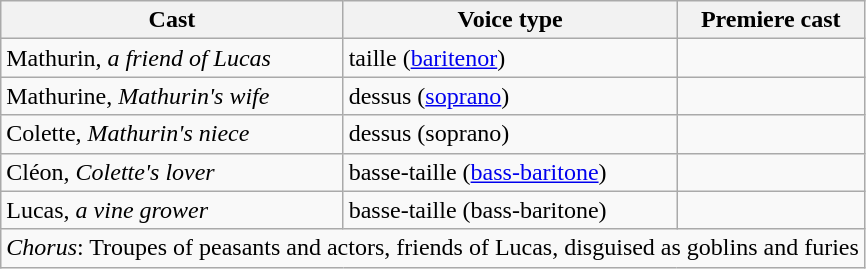<table class="wikitable">
<tr>
<th>Cast</th>
<th>Voice type</th>
<th>Premiere cast<br></th>
</tr>
<tr>
<td>Mathurin, <em>a friend of Lucas</em></td>
<td>taille (<a href='#'>baritenor</a>)</td>
<td></td>
</tr>
<tr>
<td>Mathurine, <em>Mathurin's wife</em></td>
<td>dessus (<a href='#'>soprano</a>)</td>
<td></td>
</tr>
<tr>
<td>Colette, <em>Mathurin's niece</em></td>
<td>dessus (soprano)</td>
<td></td>
</tr>
<tr>
<td>Cléon, <em>Colette's lover</em></td>
<td>basse-taille (<a href='#'>bass-baritone</a>)</td>
<td></td>
</tr>
<tr>
<td>Lucas, <em>a vine grower</em></td>
<td>basse-taille (bass-baritone)</td>
<td></td>
</tr>
<tr>
<td colspan="3"><em>Chorus</em>: Troupes of peasants and actors, friends of Lucas, disguised as goblins and furies</td>
</tr>
</table>
